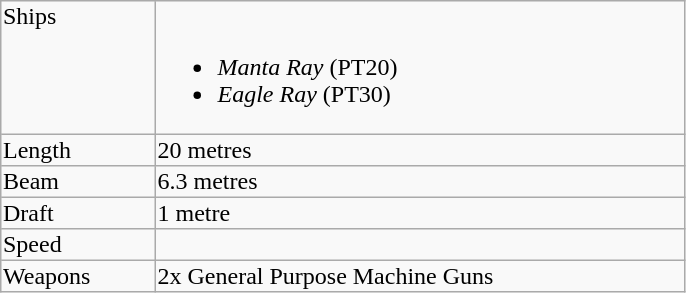<table align="left" border="1" style="background: #F9F9F9; border: 1px solid #AAA; border-collapse: collapse">
<tr>
<td valign="top" width="100">Ships</td>
<td valign="top" width="350"><br><ul><li><em>Manta Ray</em> (PT20)</li><li><em>Eagle Ray</em> (PT30)</li></ul></td>
</tr>
<tr>
<td valign="top" width="100">Length</td>
<td valign="top" width="350">20 metres</td>
</tr>
<tr>
<td valign="top" width="100">Beam</td>
<td valign="top" width="350">6.3 metres</td>
</tr>
<tr>
<td valign="top" width="100">Draft</td>
<td valign="top" width="350">1 metre</td>
</tr>
<tr>
<td valign="top" width="100">Speed</td>
<td valign="top" width="350"></td>
</tr>
<tr>
<td valign="top" width="100">Weapons</td>
<td valign="top" width="350">2x General Purpose Machine Guns</td>
</tr>
</table>
